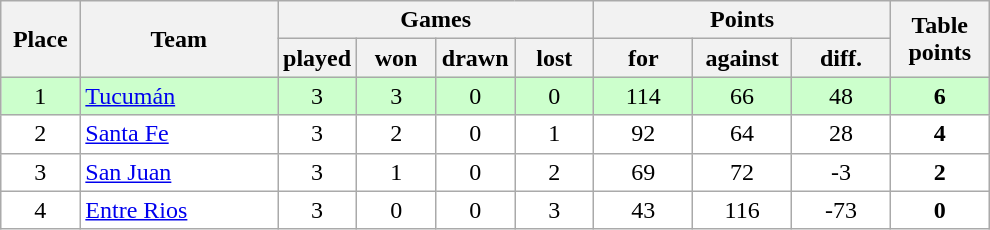<table class="wikitable">
<tr>
<th rowspan=2 width="8%">Place</th>
<th rowspan=2 width="20%">Team</th>
<th colspan=4 width="32%">Games</th>
<th colspan=3 width="30%">Points</th>
<th rowspan=2 width="10%">Table<br>points</th>
</tr>
<tr>
<th width="8%">played</th>
<th width="8%">won</th>
<th width="8%">drawn</th>
<th width="8%">lost</th>
<th width="10%">for</th>
<th width="10%">against</th>
<th width="10%">diff.</th>
</tr>
<tr align=center style="background: #ccffcc;">
<td>1</td>
<td align=left><a href='#'>Tucumán</a></td>
<td>3</td>
<td>3</td>
<td>0</td>
<td>0</td>
<td>114</td>
<td>66</td>
<td>48</td>
<td><strong>6</strong></td>
</tr>
<tr align=center style="background: #ffffff;">
<td>2</td>
<td align=left><a href='#'>Santa Fe</a></td>
<td>3</td>
<td>2</td>
<td>0</td>
<td>1</td>
<td>92</td>
<td>64</td>
<td>28</td>
<td><strong>4</strong></td>
</tr>
<tr align=center style="background: #ffffff;">
<td>3</td>
<td align=left><a href='#'>San Juan</a></td>
<td>3</td>
<td>1</td>
<td>0</td>
<td>2</td>
<td>69</td>
<td>72</td>
<td>-3</td>
<td><strong>2</strong></td>
</tr>
<tr align=center style="background: #ffffff;">
<td>4</td>
<td align=left><a href='#'>Entre Rios</a></td>
<td>3</td>
<td>0</td>
<td>0</td>
<td>3</td>
<td>43</td>
<td>116</td>
<td>-73</td>
<td><strong>0</strong></td>
</tr>
</table>
